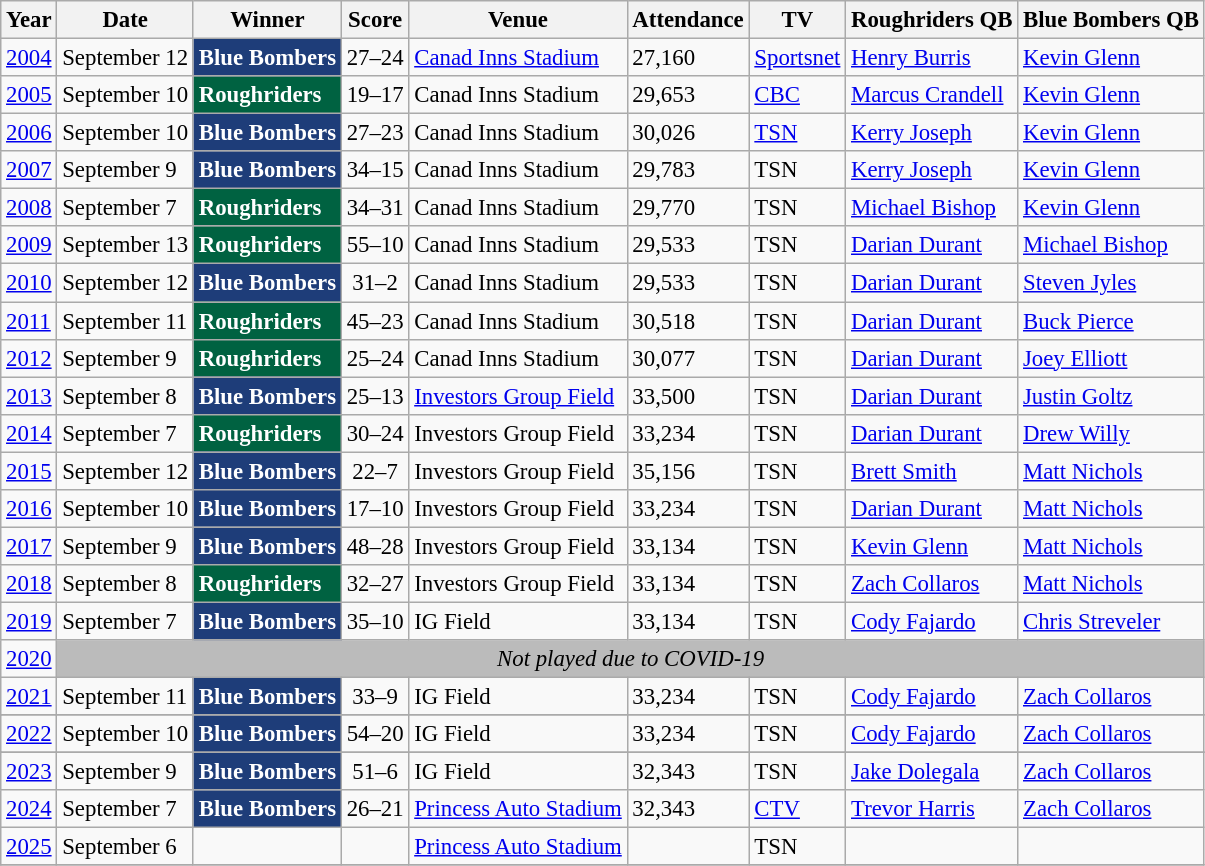<table class="wikitable" style="font-size: 95%;">
<tr>
<th>Year</th>
<th>Date</th>
<th>Winner</th>
<th>Score</th>
<th>Venue</th>
<th>Attendance</th>
<th>TV</th>
<th>Roughriders QB</th>
<th>Blue Bombers QB</th>
</tr>
<tr>
<td><a href='#'>2004</a></td>
<td>September 12</td>
<td style="background: #1E3D79; color: white;"><strong>Blue Bombers</strong></td>
<td align="center">27–24</td>
<td><a href='#'>Canad Inns Stadium</a></td>
<td>27,160</td>
<td><a href='#'>Sportsnet</a></td>
<td><a href='#'>Henry Burris</a></td>
<td><a href='#'>Kevin Glenn</a></td>
</tr>
<tr>
<td><a href='#'>2005</a></td>
<td>September 10</td>
<td style="background: #006241; color: white;"><strong>Roughriders</strong></td>
<td align="center">19–17</td>
<td>Canad Inns Stadium</td>
<td>29,653</td>
<td><a href='#'>CBC</a></td>
<td><a href='#'>Marcus Crandell</a></td>
<td><a href='#'>Kevin Glenn</a></td>
</tr>
<tr>
<td><a href='#'>2006</a></td>
<td>September 10</td>
<td style="background: #1E3D79; color: white;"><strong>Blue Bombers</strong></td>
<td align="center">27–23</td>
<td>Canad Inns Stadium</td>
<td>30,026</td>
<td><a href='#'>TSN</a></td>
<td><a href='#'>Kerry Joseph</a></td>
<td><a href='#'>Kevin Glenn</a></td>
</tr>
<tr>
<td><a href='#'>2007</a></td>
<td>September 9</td>
<td style="background: #1E3D79; color: white;"><strong>Blue Bombers</strong></td>
<td align="center">34–15</td>
<td>Canad Inns Stadium</td>
<td>29,783</td>
<td>TSN</td>
<td><a href='#'>Kerry Joseph</a></td>
<td><a href='#'>Kevin Glenn</a></td>
</tr>
<tr>
<td><a href='#'>2008</a></td>
<td>September 7</td>
<td style="background: #006241; color: white;"><strong>Roughriders</strong></td>
<td align="center">34–31</td>
<td>Canad Inns Stadium</td>
<td>29,770</td>
<td>TSN</td>
<td><a href='#'>Michael Bishop</a></td>
<td><a href='#'>Kevin Glenn</a></td>
</tr>
<tr>
<td><a href='#'>2009</a></td>
<td>September 13</td>
<td style="background: #006241; color: white;"><strong>Roughriders</strong></td>
<td align="center">55–10</td>
<td>Canad Inns Stadium</td>
<td>29,533</td>
<td>TSN</td>
<td><a href='#'>Darian Durant</a></td>
<td><a href='#'>Michael Bishop</a></td>
</tr>
<tr>
<td><a href='#'>2010</a></td>
<td>September 12</td>
<td style="background: #1E3D79; color: white;"><strong>Blue Bombers</strong></td>
<td align="center">31–2</td>
<td>Canad Inns Stadium</td>
<td>29,533</td>
<td>TSN</td>
<td><a href='#'>Darian Durant</a></td>
<td><a href='#'>Steven Jyles</a></td>
</tr>
<tr>
<td><a href='#'>2011</a></td>
<td>September 11</td>
<td style="background: #006241; color: white;"><strong>Roughriders</strong></td>
<td align="center">45–23</td>
<td>Canad Inns Stadium</td>
<td>30,518</td>
<td>TSN</td>
<td><a href='#'>Darian Durant</a></td>
<td><a href='#'>Buck Pierce</a></td>
</tr>
<tr>
<td><a href='#'>2012</a></td>
<td>September 9</td>
<td style="background: #006241; color: white;"><strong>Roughriders</strong></td>
<td align="center">25–24</td>
<td>Canad Inns Stadium</td>
<td>30,077</td>
<td>TSN</td>
<td><a href='#'>Darian Durant</a></td>
<td><a href='#'>Joey Elliott</a></td>
</tr>
<tr>
<td><a href='#'>2013</a></td>
<td>September 8</td>
<td style="background: #1E3D79; color: white;"><strong>Blue Bombers</strong></td>
<td align="center">25–13</td>
<td><a href='#'>Investors Group Field</a></td>
<td>33,500</td>
<td>TSN</td>
<td><a href='#'>Darian Durant</a></td>
<td><a href='#'>Justin Goltz</a></td>
</tr>
<tr>
<td><a href='#'>2014</a></td>
<td>September 7</td>
<td style="background: #006241; color: white;"><strong>Roughriders</strong></td>
<td align="center">30–24</td>
<td>Investors Group Field</td>
<td>33,234</td>
<td>TSN</td>
<td><a href='#'>Darian Durant</a></td>
<td><a href='#'>Drew Willy</a></td>
</tr>
<tr>
<td><a href='#'>2015</a></td>
<td>September 12</td>
<td style="background: #1E3D79; color: white;"><strong>Blue Bombers</strong></td>
<td align="center">22–7</td>
<td>Investors Group Field</td>
<td>35,156</td>
<td>TSN</td>
<td><a href='#'>Brett Smith</a></td>
<td><a href='#'>Matt Nichols</a></td>
</tr>
<tr>
<td><a href='#'>2016</a></td>
<td>September 10</td>
<td style="background: #1E3D79; color: white;"><strong>Blue Bombers</strong></td>
<td align="center">17–10</td>
<td>Investors Group Field</td>
<td>33,234</td>
<td>TSN</td>
<td><a href='#'>Darian Durant</a></td>
<td><a href='#'>Matt Nichols</a></td>
</tr>
<tr>
<td><a href='#'>2017</a></td>
<td>September 9</td>
<td style="background: #1E3D79; color: white;"><strong>Blue Bombers</strong></td>
<td align="center">48–28</td>
<td>Investors Group Field</td>
<td>33,134</td>
<td>TSN</td>
<td><a href='#'>Kevin Glenn</a></td>
<td><a href='#'>Matt Nichols</a></td>
</tr>
<tr>
<td><a href='#'>2018</a></td>
<td>September 8</td>
<td style="background: #006241; color: white;"><strong>Roughriders</strong></td>
<td align="center">32–27</td>
<td>Investors Group Field</td>
<td>33,134</td>
<td>TSN</td>
<td><a href='#'>Zach Collaros</a></td>
<td><a href='#'>Matt Nichols</a></td>
</tr>
<tr>
<td><a href='#'>2019</a></td>
<td>September 7</td>
<td style="background: #1E3D79; color: white;"><strong>Blue Bombers</strong></td>
<td align="center">35–10</td>
<td>IG Field</td>
<td>33,134</td>
<td>TSN</td>
<td><a href='#'>Cody Fajardo</a></td>
<td><a href='#'>Chris Streveler</a></td>
</tr>
<tr>
<td><a href='#'>2020</a></td>
<td colspan="9" align="center" bgcolor="#BBBBBB"><em>Not played due to COVID-19</em></td>
</tr>
<tr>
<td><a href='#'>2021</a></td>
<td>September 11</td>
<td style="background: #1E3D79; color: white;"><strong>Blue Bombers</strong></td>
<td align="center">33–9</td>
<td>IG Field</td>
<td>33,234</td>
<td>TSN</td>
<td><a href='#'>Cody Fajardo</a></td>
<td><a href='#'>Zach Collaros</a></td>
</tr>
<tr>
</tr>
<tr>
<td><a href='#'>2022</a></td>
<td>September 10</td>
<td style="background: #1E3D79; color: white;"><strong>Blue Bombers</strong></td>
<td align="center">54–20</td>
<td>IG Field</td>
<td>33,234</td>
<td>TSN</td>
<td><a href='#'>Cody Fajardo</a></td>
<td><a href='#'>Zach Collaros</a></td>
</tr>
<tr>
</tr>
<tr>
<td><a href='#'>2023</a></td>
<td>September 9</td>
<td style="background: #1E3D79; color: white;"><strong>Blue Bombers</strong></td>
<td align="center">51–6</td>
<td>IG Field</td>
<td>32,343</td>
<td>TSN</td>
<td><a href='#'>Jake Dolegala</a></td>
<td><a href='#'>Zach Collaros</a></td>
</tr>
<tr>
<td><a href='#'>2024</a></td>
<td>September 7</td>
<td style="background: #1E3D79; color: white;"><strong>Blue Bombers</strong></td>
<td align="center">26–21</td>
<td><a href='#'>Princess Auto Stadium</a></td>
<td>32,343</td>
<td><a href='#'>CTV</a></td>
<td><a href='#'>Trevor Harris</a></td>
<td><a href='#'>Zach Collaros</a></td>
</tr>
<tr>
<td><a href='#'>2025</a></td>
<td>September 6</td>
<td></td>
<td align="center"></td>
<td><a href='#'>Princess Auto Stadium</a></td>
<td></td>
<td>TSN</td>
<td></td>
<td></td>
</tr>
<tr>
</tr>
</table>
